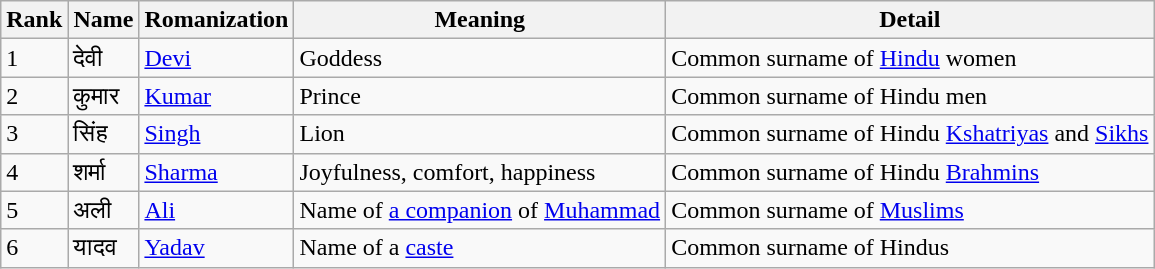<table class="wikitable">
<tr>
<th>Rank</th>
<th>Name</th>
<th>Romanization</th>
<th>Meaning</th>
<th>Detail</th>
</tr>
<tr>
<td>1</td>
<td>देवी</td>
<td><a href='#'>Devi</a></td>
<td>Goddess</td>
<td>Common surname of <a href='#'>Hindu</a> women</td>
</tr>
<tr>
<td>2</td>
<td>कुमार</td>
<td><a href='#'>Kumar</a></td>
<td>Prince</td>
<td>Common surname of Hindu men</td>
</tr>
<tr>
<td>3</td>
<td>सिंह</td>
<td><a href='#'>Singh</a></td>
<td>Lion</td>
<td>Common surname of Hindu <a href='#'>Kshatriyas</a> and <a href='#'>Sikhs</a></td>
</tr>
<tr>
<td>4</td>
<td>शर्मा</td>
<td><a href='#'>Sharma</a></td>
<td>Joyfulness, comfort, happiness</td>
<td>Common surname of Hindu <a href='#'>Brahmins</a></td>
</tr>
<tr>
<td>5</td>
<td>अली</td>
<td><a href='#'>Ali</a></td>
<td>Name of <a href='#'>a companion</a> of <a href='#'>Muhammad</a></td>
<td>Common surname of <a href='#'>Muslims</a></td>
</tr>
<tr>
<td>6</td>
<td>यादव</td>
<td><a href='#'>Yadav</a></td>
<td>Name of a <a href='#'>caste</a></td>
<td>Common surname of Hindus</td>
</tr>
</table>
